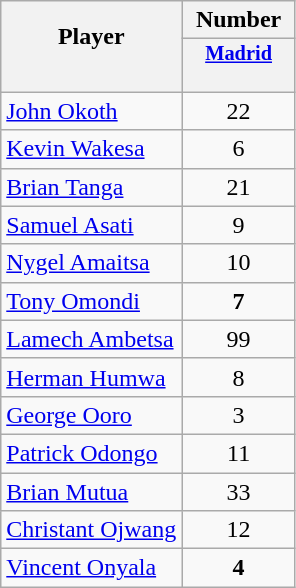<table class="wikitable sortable" style="text-align:center;">
<tr>
<th rowspan=2 style="border-bottom:0px;">Player</th>
<th>Number</th>
</tr>
<tr>
<th valign="top" style="width:5.2em; border-bottom:0px; padding:2px; font-size:85%;"><a href='#'>Madrid</a></th>
</tr>
<tr style="line-height:8px;">
<th style="border-top:0px;"> </th>
<th data-sort-type="number" style="border-top:0px;"></th>
</tr>
<tr>
<td align=left><a href='#'>John Okoth</a></td>
<td>22</td>
</tr>
<tr>
<td align=left><a href='#'>Kevin Wakesa</a></td>
<td>6</td>
</tr>
<tr>
<td align=left><a href='#'>Brian Tanga</a></td>
<td>21</td>
</tr>
<tr>
<td align=left><a href='#'>Samuel Asati</a></td>
<td>9</td>
</tr>
<tr>
<td align=left><a href='#'>Nygel Amaitsa</a></td>
<td>10</td>
</tr>
<tr>
<td align=left><a href='#'>Tony Omondi</a></td>
<td><strong>7</strong></td>
</tr>
<tr>
<td align=left><a href='#'>Lamech Ambetsa</a></td>
<td>99</td>
</tr>
<tr>
<td align=left><a href='#'>Herman Humwa</a></td>
<td>8</td>
</tr>
<tr>
<td align=left><a href='#'>George Ooro</a></td>
<td>3</td>
</tr>
<tr>
<td align=left><a href='#'>Patrick Odongo</a></td>
<td>11</td>
</tr>
<tr>
<td align=left><a href='#'>Brian Mutua</a></td>
<td>33</td>
</tr>
<tr>
<td align=left><a href='#'>Christant Ojwang</a></td>
<td>12</td>
</tr>
<tr>
<td align=left><a href='#'>Vincent Onyala</a></td>
<td><strong>4</strong></td>
</tr>
</table>
